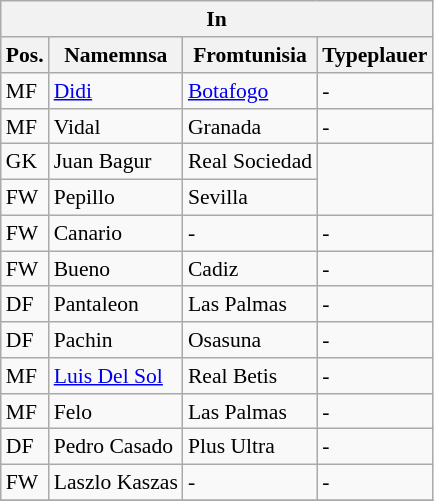<table class="wikitable" style="font-size:90%;float:left; margin-right:1em;">
<tr>
<th colspan="4">In</th>
</tr>
<tr>
<th>Pos.</th>
<th>Namemnsa</th>
<th>Fromtunisia</th>
<th>Typeplauer</th>
</tr>
<tr>
<td>MF</td>
<td><a href='#'>Didi</a></td>
<td><a href='#'>Botafogo</a></td>
<td>-</td>
</tr>
<tr>
<td>MF</td>
<td>Vidal</td>
<td>Granada</td>
<td>-</td>
</tr>
<tr>
<td>GK</td>
<td>Juan Bagur</td>
<td>Real Sociedad</td>
</tr>
<tr>
<td>FW</td>
<td>Pepillo</td>
<td>Sevilla</td>
</tr>
<tr>
<td>FW</td>
<td>Canario</td>
<td>-</td>
<td>-</td>
</tr>
<tr>
<td>FW</td>
<td>Bueno</td>
<td>Cadiz</td>
<td>-</td>
</tr>
<tr>
<td>DF</td>
<td>Pantaleon</td>
<td>Las Palmas</td>
<td>-</td>
</tr>
<tr>
<td>DF</td>
<td>Pachin</td>
<td>Osasuna</td>
<td>-</td>
</tr>
<tr>
<td>MF</td>
<td><a href='#'>Luis Del Sol</a></td>
<td>Real Betis</td>
<td>-</td>
</tr>
<tr>
<td>MF</td>
<td>Felo</td>
<td>Las Palmas</td>
<td>-</td>
</tr>
<tr>
<td>DF</td>
<td>Pedro Casado</td>
<td>Plus Ultra</td>
<td>-</td>
</tr>
<tr>
<td>FW</td>
<td>Laszlo Kaszas</td>
<td>-</td>
<td>-</td>
</tr>
<tr>
</tr>
</table>
